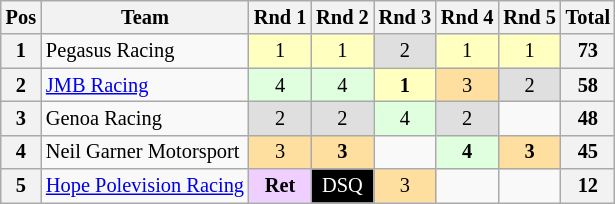<table class="wikitable" style="font-size: 85%;">
<tr>
<th>Pos</th>
<th>Team</th>
<th>Rnd 1</th>
<th>Rnd 2</th>
<th>Rnd 3</th>
<th>Rnd 4</th>
<th>Rnd 5</th>
<th>Total</th>
</tr>
<tr>
<th>1</th>
<td> Pegasus Racing</td>
<td align="center" style="background:#FFFFBF;">1</td>
<td align="center" style="background:#FFFFBF;">1</td>
<td align="center" style="background:#DFDFDF;">2</td>
<td align="center" style="background:#FFFFBF;">1</td>
<td align="center" style="background:#FFFFBF;">1</td>
<th align="center">73</th>
</tr>
<tr>
<th>2</th>
<td> <a href='#'>JMB Racing</a></td>
<td align="center" style="background:#DFFFDF;">4</td>
<td align="center" style="background:#DFFFDF;">4</td>
<td align="center" style="background:#FFFFBF;"><strong>1</strong></td>
<td align="center" style="background:#FFDF9F;">3</td>
<td align="center" style="background:#DFDFDF;">2</td>
<th align="center">58</th>
</tr>
<tr>
<th>3</th>
<td> Genoa Racing</td>
<td align="center" style="background:#DFDFDF;">2</td>
<td align="center" style="background:#DFDFDF;">2</td>
<td align="center" style="background:#DFFFDF;">4</td>
<td align="center" style="background:#DFDFDF;">2</td>
<td></td>
<th align="center">48</th>
</tr>
<tr>
<th>4</th>
<td> Neil Garner Motorsport</td>
<td align="center" style="background:#FFDF9F;">3</td>
<td align="center" style="background:#FFDF9F;"><strong>3</strong></td>
<td></td>
<td align="center" style="background:#DFFFDF;"><strong>4</strong></td>
<td align="center" style="background:#FFDF9F;"><strong>3</strong></td>
<th align="center">45</th>
</tr>
<tr>
<th>5</th>
<td> <a href='#'>Hope Polevision Racing</a></td>
<td align="center" style="background:#EFCFFF;"><strong>Ret</strong></td>
<td align="center" style="background:#000000; color:white">DSQ</td>
<td align="center" style="background:#FFDF9F;">3</td>
<td></td>
<td></td>
<th align="center">12</th>
</tr>
</table>
